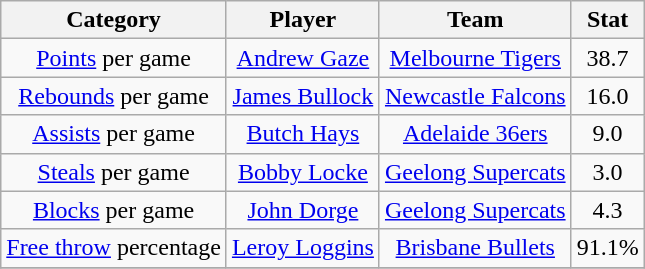<table class="wikitable" style="text-align:center">
<tr>
<th>Category</th>
<th>Player</th>
<th>Team</th>
<th>Stat</th>
</tr>
<tr>
<td><a href='#'>Points</a> per game</td>
<td><a href='#'>Andrew Gaze</a></td>
<td><a href='#'>Melbourne Tigers</a></td>
<td>38.7</td>
</tr>
<tr>
<td><a href='#'>Rebounds</a> per game</td>
<td><a href='#'>James Bullock</a></td>
<td><a href='#'>Newcastle Falcons</a></td>
<td>16.0</td>
</tr>
<tr>
<td><a href='#'>Assists</a> per game</td>
<td><a href='#'>Butch Hays</a></td>
<td><a href='#'>Adelaide 36ers</a></td>
<td>9.0</td>
</tr>
<tr>
<td><a href='#'>Steals</a> per game</td>
<td><a href='#'>Bobby Locke</a></td>
<td><a href='#'>Geelong Supercats</a></td>
<td>3.0</td>
</tr>
<tr>
<td><a href='#'>Blocks</a> per game</td>
<td><a href='#'>John Dorge</a></td>
<td><a href='#'>Geelong Supercats</a></td>
<td>4.3</td>
</tr>
<tr>
<td><a href='#'>Free throw</a> percentage</td>
<td><a href='#'>Leroy Loggins</a></td>
<td><a href='#'>Brisbane Bullets</a></td>
<td>91.1%</td>
</tr>
<tr>
</tr>
</table>
